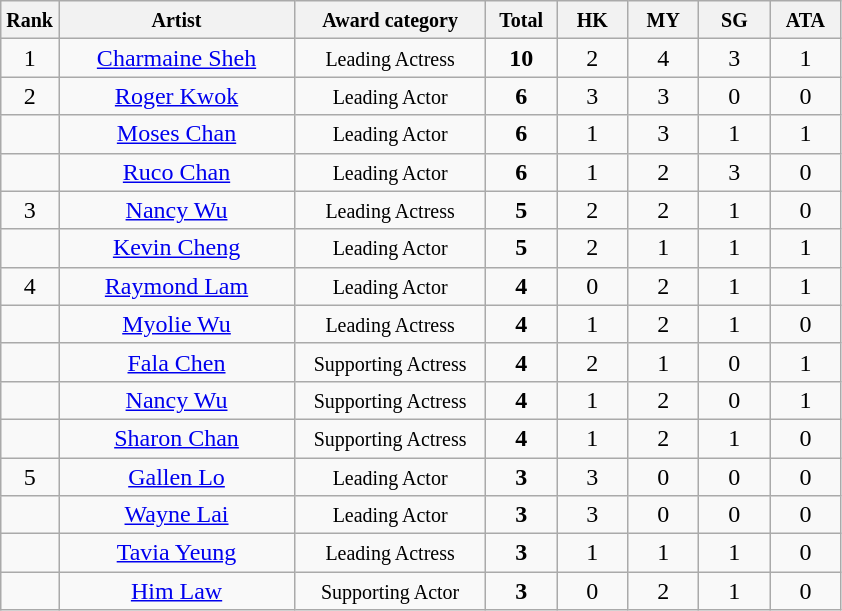<table class="wikitable" style="text-align:center;">
<tr>
<th width=30><small>Rank</small></th>
<th width=150><small>Artist</small></th>
<th width=120><small>Award category</small></th>
<th width=40><small>Total</small></th>
<th width=40><small>HK</small></th>
<th width=40><small>MY</small></th>
<th width=40><small>SG</small></th>
<th width=40><small>ATA</small></th>
</tr>
<tr>
<td>1</td>
<td><a href='#'>Charmaine Sheh</a></td>
<td><small>Leading Actress</small></td>
<td><strong>10</strong></td>
<td>2</td>
<td>4</td>
<td>3</td>
<td>1</td>
</tr>
<tr>
<td>2</td>
<td><a href='#'>Roger Kwok</a></td>
<td><small>Leading Actor</small></td>
<td><strong>6</strong></td>
<td>3</td>
<td>3</td>
<td>0</td>
<td>0</td>
</tr>
<tr>
<td></td>
<td><a href='#'>Moses Chan</a></td>
<td><small>Leading Actor</small></td>
<td><strong>6</strong></td>
<td>1</td>
<td>3</td>
<td>1</td>
<td>1</td>
</tr>
<tr>
<td></td>
<td><a href='#'>Ruco Chan</a></td>
<td><small>Leading Actor</small></td>
<td><strong>6</strong></td>
<td>1</td>
<td>2</td>
<td>3</td>
<td>0</td>
</tr>
<tr>
<td>3</td>
<td><a href='#'>Nancy Wu</a></td>
<td><small>Leading Actress</small></td>
<td><strong>5</strong></td>
<td>2</td>
<td>2</td>
<td>1</td>
<td>0</td>
</tr>
<tr>
<td></td>
<td><a href='#'>Kevin Cheng</a></td>
<td><small>Leading Actor</small></td>
<td><strong>5</strong></td>
<td>2</td>
<td>1</td>
<td>1</td>
<td>1</td>
</tr>
<tr>
<td>4</td>
<td><a href='#'>Raymond Lam</a></td>
<td><small>Leading Actor</small></td>
<td><strong>4</strong></td>
<td>0</td>
<td>2</td>
<td>1</td>
<td>1</td>
</tr>
<tr>
<td></td>
<td><a href='#'>Myolie Wu</a></td>
<td><small>Leading Actress</small></td>
<td><strong>4</strong></td>
<td>1</td>
<td>2</td>
<td>1</td>
<td>0</td>
</tr>
<tr>
<td></td>
<td><a href='#'>Fala Chen</a></td>
<td><small>Supporting Actress</small></td>
<td><strong>4</strong></td>
<td>2</td>
<td>1</td>
<td>0</td>
<td>1</td>
</tr>
<tr>
<td></td>
<td><a href='#'>Nancy Wu</a></td>
<td><small>Supporting Actress</small></td>
<td><strong>4</strong></td>
<td>1</td>
<td>2</td>
<td>0</td>
<td>1</td>
</tr>
<tr>
<td></td>
<td><a href='#'>Sharon Chan</a></td>
<td><small>Supporting Actress</small></td>
<td><strong>4</strong></td>
<td>1</td>
<td>2</td>
<td>1</td>
<td>0</td>
</tr>
<tr>
<td>5</td>
<td><a href='#'>Gallen Lo</a></td>
<td><small>Leading Actor</small></td>
<td><strong>3</strong></td>
<td>3</td>
<td>0</td>
<td>0</td>
<td>0</td>
</tr>
<tr>
<td></td>
<td><a href='#'>Wayne Lai</a></td>
<td><small>Leading Actor</small></td>
<td><strong>3</strong></td>
<td>3</td>
<td>0</td>
<td>0</td>
<td>0</td>
</tr>
<tr>
<td></td>
<td><a href='#'>Tavia Yeung</a></td>
<td><small>Leading Actress</small></td>
<td><strong>3</strong></td>
<td>1</td>
<td>1</td>
<td>1</td>
<td>0</td>
</tr>
<tr>
<td></td>
<td><a href='#'>Him Law</a></td>
<td><small>Supporting Actor</small></td>
<td><strong>3</strong></td>
<td>0</td>
<td>2</td>
<td>1</td>
<td>0</td>
</tr>
</table>
